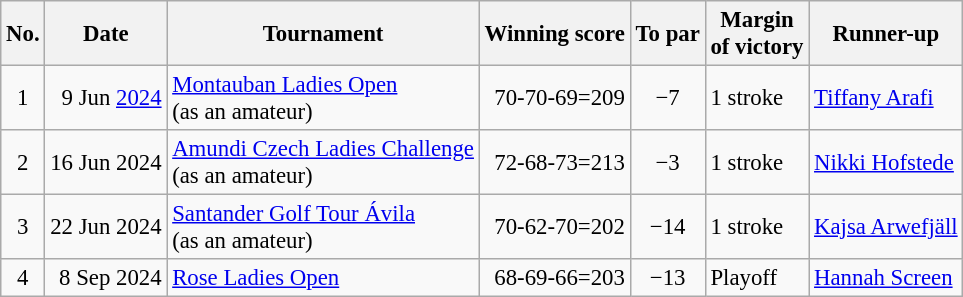<table class="wikitable" style="font-size:95%;">
<tr>
<th>No.</th>
<th>Date</th>
<th>Tournament</th>
<th>Winning score</th>
<th>To par</th>
<th>Margin<br>of victory</th>
<th>Runner-up</th>
</tr>
<tr>
<td align=center>1</td>
<td align=right>9 Jun <a href='#'>2024</a></td>
<td><a href='#'>Montauban Ladies Open</a><br>(as an amateur)</td>
<td align=right>70-70-69=209</td>
<td align=center>−7</td>
<td>1 stroke</td>
<td> <a href='#'>Tiffany Arafi</a></td>
</tr>
<tr>
<td align=center>2</td>
<td align=right>16 Jun 2024</td>
<td><a href='#'>Amundi Czech Ladies Challenge</a><br>(as an amateur)</td>
<td align=right>72-68-73=213</td>
<td align=center>−3</td>
<td>1 stroke</td>
<td> <a href='#'>Nikki Hofstede</a></td>
</tr>
<tr>
<td align=center>3</td>
<td align=right>22 Jun 2024</td>
<td><a href='#'>Santander Golf Tour Ávila</a><br>(as an amateur)</td>
<td align=right>70-62-70=202</td>
<td align=center>−14</td>
<td>1 stroke</td>
<td> <a href='#'>Kajsa Arwefjäll</a></td>
</tr>
<tr>
<td align=center>4</td>
<td align=right>8 Sep 2024</td>
<td><a href='#'>Rose Ladies Open</a></td>
<td align=right>68-69-66=203</td>
<td align=center>−13</td>
<td>Playoff</td>
<td> <a href='#'>Hannah Screen</a></td>
</tr>
</table>
